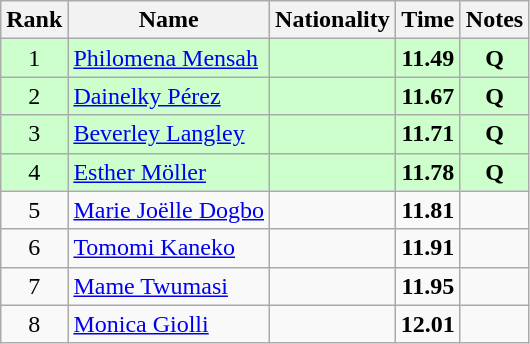<table class="wikitable sortable" style="text-align:center">
<tr>
<th>Rank</th>
<th>Name</th>
<th>Nationality</th>
<th>Time</th>
<th>Notes</th>
</tr>
<tr bgcolor=ccffcc>
<td>1</td>
<td align=left><a href='#'>Philomena Mensah</a></td>
<td align=left></td>
<td><strong>11.49</strong></td>
<td><strong>Q</strong></td>
</tr>
<tr bgcolor=ccffcc>
<td>2</td>
<td align=left><a href='#'>Dainelky Pérez</a></td>
<td align=left></td>
<td><strong>11.67</strong></td>
<td><strong>Q</strong></td>
</tr>
<tr bgcolor=ccffcc>
<td>3</td>
<td align=left><a href='#'>Beverley Langley</a></td>
<td align=left></td>
<td><strong>11.71</strong></td>
<td><strong>Q</strong></td>
</tr>
<tr bgcolor=ccffcc>
<td>4</td>
<td align=left><a href='#'>Esther Möller</a></td>
<td align=left></td>
<td><strong>11.78</strong></td>
<td><strong>Q</strong></td>
</tr>
<tr>
<td>5</td>
<td align=left><a href='#'>Marie Joëlle Dogbo</a></td>
<td align=left></td>
<td><strong>11.81</strong></td>
<td></td>
</tr>
<tr>
<td>6</td>
<td align=left><a href='#'>Tomomi Kaneko</a></td>
<td align=left></td>
<td><strong>11.91</strong></td>
<td></td>
</tr>
<tr>
<td>7</td>
<td align=left><a href='#'>Mame Twumasi</a></td>
<td align=left></td>
<td><strong>11.95</strong></td>
<td></td>
</tr>
<tr>
<td>8</td>
<td align=left><a href='#'>Monica Giolli</a></td>
<td align=left></td>
<td><strong>12.01</strong></td>
<td></td>
</tr>
</table>
